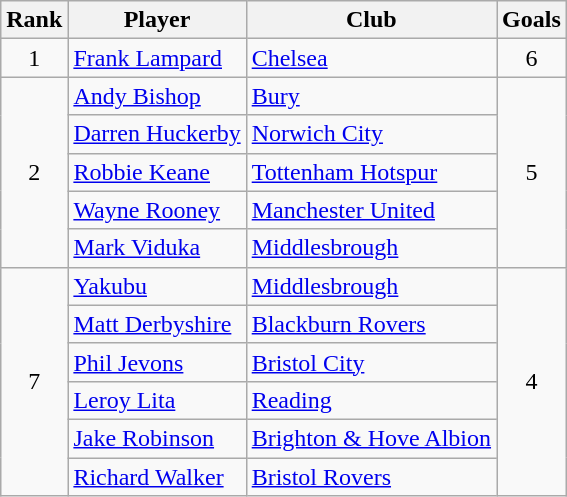<table class="wikitable sortable" style="text-align:center">
<tr>
<th>Rank</th>
<th>Player</th>
<th>Club</th>
<th>Goals</th>
</tr>
<tr>
<td>1</td>
<td align="left"> <a href='#'>Frank Lampard</a></td>
<td align="left"><a href='#'>Chelsea</a></td>
<td>6</td>
</tr>
<tr>
<td rowspan="5">2</td>
<td align="left"> <a href='#'>Andy Bishop</a></td>
<td align="left"><a href='#'>Bury</a></td>
<td rowspan="5">5</td>
</tr>
<tr>
<td align="left"> <a href='#'>Darren Huckerby</a></td>
<td align="left"><a href='#'>Norwich City</a></td>
</tr>
<tr>
<td align="left"> <a href='#'>Robbie Keane</a></td>
<td align="left"><a href='#'>Tottenham Hotspur</a></td>
</tr>
<tr>
<td align="left"> <a href='#'>Wayne Rooney</a></td>
<td align="left"><a href='#'>Manchester United</a></td>
</tr>
<tr>
<td align="left"> <a href='#'>Mark Viduka</a></td>
<td align="left"><a href='#'>Middlesbrough</a></td>
</tr>
<tr>
<td rowspan="6">7</td>
<td align="left"> <a href='#'>Yakubu</a></td>
<td align="left"><a href='#'>Middlesbrough</a></td>
<td rowspan="6">4</td>
</tr>
<tr>
<td align="left"> <a href='#'>Matt Derbyshire</a></td>
<td align="left"><a href='#'>Blackburn Rovers</a></td>
</tr>
<tr>
<td align="left"> <a href='#'>Phil Jevons</a></td>
<td align="left"><a href='#'>Bristol City</a></td>
</tr>
<tr>
<td align="left"> <a href='#'>Leroy Lita</a></td>
<td align="left"><a href='#'>Reading</a></td>
</tr>
<tr>
<td align="left"> <a href='#'>Jake Robinson</a></td>
<td align="left"><a href='#'>Brighton & Hove Albion</a></td>
</tr>
<tr>
<td align="left"> <a href='#'>Richard Walker</a></td>
<td align="left"><a href='#'>Bristol Rovers</a></td>
</tr>
</table>
